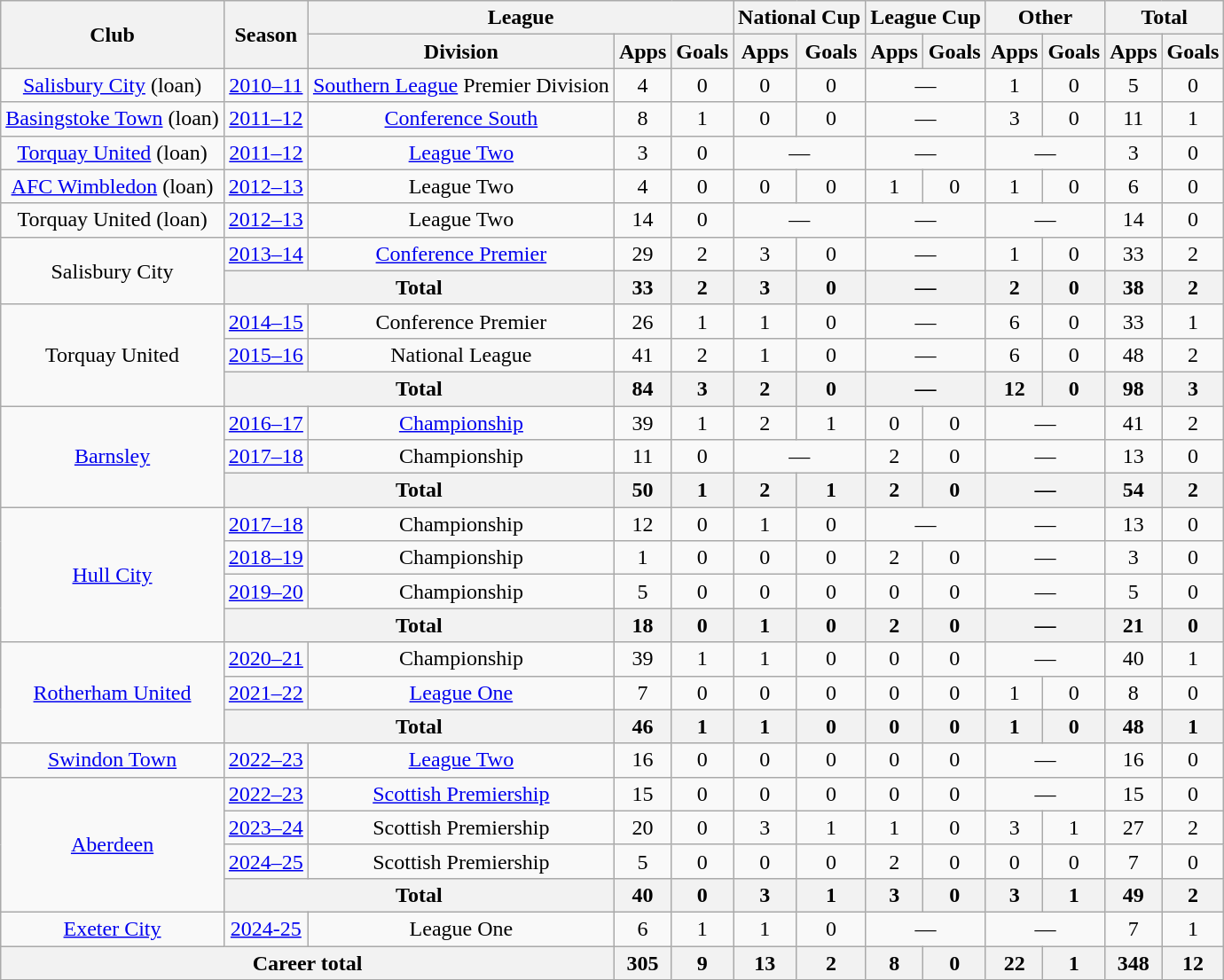<table class="wikitable" style="text-align: center">
<tr>
<th rowspan=2>Club</th>
<th rowspan=2>Season</th>
<th colspan=3>League</th>
<th colspan=2>National Cup</th>
<th colspan=2>League Cup</th>
<th colspan=2>Other</th>
<th colspan=2>Total</th>
</tr>
<tr>
<th>Division</th>
<th>Apps</th>
<th>Goals</th>
<th>Apps</th>
<th>Goals</th>
<th>Apps</th>
<th>Goals</th>
<th>Apps</th>
<th>Goals</th>
<th>Apps</th>
<th>Goals</th>
</tr>
<tr>
<td><a href='#'>Salisbury City</a> (loan)</td>
<td><a href='#'>2010–11</a></td>
<td><a href='#'>Southern League</a> Premier Division</td>
<td>4</td>
<td>0</td>
<td>0</td>
<td>0</td>
<td colspan="2">—</td>
<td>1</td>
<td>0</td>
<td>5</td>
<td>0</td>
</tr>
<tr>
<td><a href='#'>Basingstoke Town</a> (loan)</td>
<td><a href='#'>2011–12</a></td>
<td><a href='#'>Conference South</a></td>
<td>8</td>
<td>1</td>
<td>0</td>
<td>0</td>
<td colspan=2>—</td>
<td>3</td>
<td>0</td>
<td>11</td>
<td>1</td>
</tr>
<tr>
<td><a href='#'>Torquay United</a> (loan)</td>
<td><a href='#'>2011–12</a></td>
<td><a href='#'>League Two</a></td>
<td>3</td>
<td>0</td>
<td colspan="2">—</td>
<td colspan="2">—</td>
<td colspan="2">—</td>
<td>3</td>
<td>0</td>
</tr>
<tr>
<td><a href='#'>AFC Wimbledon</a> (loan)</td>
<td><a href='#'>2012–13</a></td>
<td>League Two</td>
<td>4</td>
<td>0</td>
<td>0</td>
<td>0</td>
<td>1</td>
<td>0</td>
<td>1</td>
<td>0</td>
<td>6</td>
<td>0</td>
</tr>
<tr>
<td>Torquay United (loan)</td>
<td><a href='#'>2012–13</a></td>
<td>League Two</td>
<td>14</td>
<td>0</td>
<td colspan="2">—</td>
<td colspan="2">—</td>
<td colspan="2">—</td>
<td>14</td>
<td>0</td>
</tr>
<tr>
<td rowspan="2">Salisbury City</td>
<td><a href='#'>2013–14</a></td>
<td><a href='#'>Conference Premier</a></td>
<td>29</td>
<td>2</td>
<td>3</td>
<td>0</td>
<td colspan=2>—</td>
<td>1</td>
<td>0</td>
<td>33</td>
<td>2</td>
</tr>
<tr>
<th colspan="2">Total</th>
<th>33</th>
<th>2</th>
<th>3</th>
<th>0</th>
<th colspan="2">—</th>
<th>2</th>
<th>0</th>
<th>38</th>
<th>2</th>
</tr>
<tr>
<td rowspan="3">Torquay United</td>
<td><a href='#'>2014–15</a></td>
<td>Conference Premier</td>
<td>26</td>
<td>1</td>
<td>1</td>
<td>0</td>
<td colspan="2">—</td>
<td>6</td>
<td>0</td>
<td>33</td>
<td>1</td>
</tr>
<tr>
<td><a href='#'>2015–16</a></td>
<td>National League</td>
<td>41</td>
<td>2</td>
<td>1</td>
<td>0</td>
<td colspan="2">—</td>
<td>6</td>
<td>0</td>
<td>48</td>
<td>2</td>
</tr>
<tr>
<th colspan="2">Total</th>
<th>84</th>
<th>3</th>
<th>2</th>
<th>0</th>
<th colspan="2">—</th>
<th>12</th>
<th>0</th>
<th>98</th>
<th>3</th>
</tr>
<tr>
<td rowspan="3"><a href='#'>Barnsley</a></td>
<td><a href='#'>2016–17</a></td>
<td><a href='#'>Championship</a></td>
<td>39</td>
<td>1</td>
<td>2</td>
<td>1</td>
<td>0</td>
<td>0</td>
<td colspan="2">—</td>
<td>41</td>
<td>2</td>
</tr>
<tr>
<td><a href='#'>2017–18</a></td>
<td>Championship</td>
<td>11</td>
<td>0</td>
<td colspan="2">—</td>
<td>2</td>
<td>0</td>
<td colspan="2">—</td>
<td>13</td>
<td>0</td>
</tr>
<tr>
<th colspan="2">Total</th>
<th>50</th>
<th>1</th>
<th>2</th>
<th>1</th>
<th>2</th>
<th>0</th>
<th colspan="2">—</th>
<th>54</th>
<th>2</th>
</tr>
<tr>
<td rowspan="4"><a href='#'>Hull City</a></td>
<td><a href='#'>2017–18</a></td>
<td>Championship</td>
<td>12</td>
<td>0</td>
<td>1</td>
<td>0</td>
<td colspan="2">—</td>
<td colspan="2">—</td>
<td>13</td>
<td>0</td>
</tr>
<tr>
<td><a href='#'>2018–19</a></td>
<td>Championship</td>
<td>1</td>
<td>0</td>
<td>0</td>
<td>0</td>
<td>2</td>
<td>0</td>
<td colspan="2">—</td>
<td>3</td>
<td>0</td>
</tr>
<tr>
<td><a href='#'>2019–20</a></td>
<td>Championship</td>
<td>5</td>
<td>0</td>
<td>0</td>
<td>0</td>
<td>0</td>
<td>0</td>
<td colspan="2">—</td>
<td>5</td>
<td>0</td>
</tr>
<tr>
<th colspan="2">Total</th>
<th>18</th>
<th>0</th>
<th>1</th>
<th>0</th>
<th>2</th>
<th>0</th>
<th colspan="2">—</th>
<th>21</th>
<th>0</th>
</tr>
<tr>
<td rowspan=3><a href='#'>Rotherham United</a></td>
<td><a href='#'>2020–21</a></td>
<td>Championship</td>
<td>39</td>
<td>1</td>
<td>1</td>
<td>0</td>
<td>0</td>
<td>0</td>
<td colspan="2">—</td>
<td>40</td>
<td>1</td>
</tr>
<tr>
<td><a href='#'>2021–22</a></td>
<td><a href='#'>League One</a></td>
<td>7</td>
<td>0</td>
<td>0</td>
<td>0</td>
<td>0</td>
<td>0</td>
<td>1</td>
<td>0</td>
<td>8</td>
<td>0</td>
</tr>
<tr>
<th colspan="2">Total</th>
<th>46</th>
<th>1</th>
<th>1</th>
<th>0</th>
<th>0</th>
<th>0</th>
<th>1</th>
<th>0</th>
<th>48</th>
<th>1</th>
</tr>
<tr>
<td><a href='#'>Swindon Town</a></td>
<td><a href='#'>2022–23</a></td>
<td><a href='#'>League Two</a></td>
<td>16</td>
<td>0</td>
<td>0</td>
<td>0</td>
<td>0</td>
<td>0</td>
<td colspan="2">—</td>
<td>16</td>
<td>0</td>
</tr>
<tr>
<td rowspan="4"><a href='#'>Aberdeen</a></td>
<td><a href='#'>2022–23</a></td>
<td><a href='#'>Scottish Premiership</a></td>
<td>15</td>
<td>0</td>
<td>0</td>
<td>0</td>
<td>0</td>
<td>0</td>
<td colspan="2">—</td>
<td>15</td>
<td>0</td>
</tr>
<tr>
<td><a href='#'>2023–24</a></td>
<td>Scottish Premiership</td>
<td>20</td>
<td>0</td>
<td>3</td>
<td>1</td>
<td>1</td>
<td>0</td>
<td>3</td>
<td>1</td>
<td>27</td>
<td>2</td>
</tr>
<tr>
<td><a href='#'>2024–25</a></td>
<td>Scottish Premiership</td>
<td>5</td>
<td>0</td>
<td>0</td>
<td>0</td>
<td>2</td>
<td>0</td>
<td>0</td>
<td>0</td>
<td>7</td>
<td>0</td>
</tr>
<tr>
<th colspan="2">Total</th>
<th>40</th>
<th>0</th>
<th>3</th>
<th>1</th>
<th>3</th>
<th>0</th>
<th>3</th>
<th>1</th>
<th>49</th>
<th>2</th>
</tr>
<tr>
<td><a href='#'>Exeter City</a></td>
<td><a href='#'>2024-25</a></td>
<td>League One</td>
<td>6</td>
<td>1</td>
<td>1</td>
<td>0</td>
<td colspan="2">—</td>
<td colspan="2">—</td>
<td>7</td>
<td>1</td>
</tr>
<tr>
<th colspan="3">Career total</th>
<th>305</th>
<th>9</th>
<th>13</th>
<th>2</th>
<th>8</th>
<th>0</th>
<th>22</th>
<th>1</th>
<th>348</th>
<th>12</th>
</tr>
</table>
